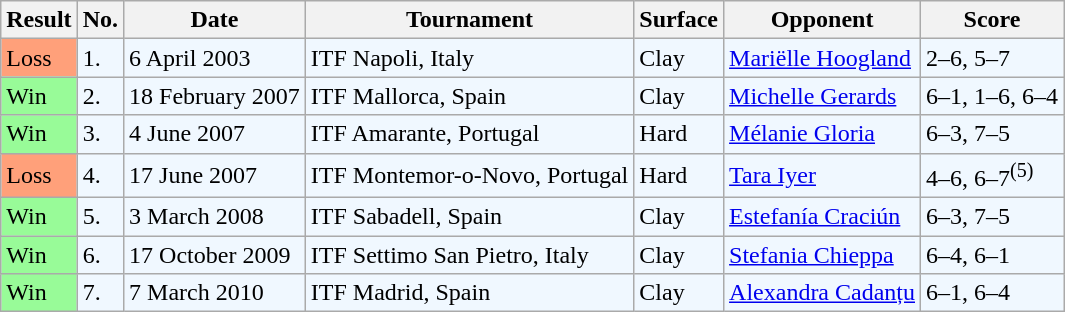<table class="sortable wikitable">
<tr>
<th>Result</th>
<th>No.</th>
<th>Date</th>
<th>Tournament</th>
<th>Surface</th>
<th>Opponent</th>
<th class="unsortable">Score</th>
</tr>
<tr style="background:#f0f8ff;">
<td style="background:#ffa07a;">Loss</td>
<td>1.</td>
<td>6 April 2003</td>
<td>ITF Napoli, Italy</td>
<td>Clay</td>
<td> <a href='#'>Mariëlle Hoogland</a></td>
<td>2–6, 5–7</td>
</tr>
<tr style="background:#f0f8ff;">
<td style="background:#98fb98;">Win</td>
<td>2.</td>
<td>18 February 2007</td>
<td>ITF Mallorca, Spain</td>
<td>Clay</td>
<td> <a href='#'>Michelle Gerards</a></td>
<td>6–1, 1–6, 6–4</td>
</tr>
<tr style="background:#f0f8ff;">
<td style="background:#98fb98;">Win</td>
<td>3.</td>
<td>4 June 2007</td>
<td>ITF Amarante, Portugal</td>
<td>Hard</td>
<td> <a href='#'>Mélanie Gloria</a></td>
<td>6–3, 7–5</td>
</tr>
<tr style="background:#f0f8ff;">
<td style="background:#ffa07a;">Loss</td>
<td>4.</td>
<td>17 June 2007</td>
<td>ITF Montemor-o-Novo, Portugal</td>
<td>Hard</td>
<td> <a href='#'>Tara Iyer</a></td>
<td>4–6, 6–7<sup>(5)</sup></td>
</tr>
<tr style="background:#f0f8ff;">
<td style="background:#98fb98;">Win</td>
<td>5.</td>
<td>3 March 2008</td>
<td>ITF Sabadell, Spain</td>
<td>Clay</td>
<td> <a href='#'>Estefanía Craciún</a></td>
<td>6–3, 7–5</td>
</tr>
<tr style="background:#f0f8ff;">
<td style="background:#98fb98;">Win</td>
<td>6.</td>
<td>17 October 2009</td>
<td>ITF Settimo San Pietro, Italy</td>
<td>Clay</td>
<td> <a href='#'>Stefania Chieppa</a></td>
<td>6–4, 6–1</td>
</tr>
<tr style="background:#f0f8ff;">
<td style="background:#98fb98;">Win</td>
<td>7.</td>
<td>7 March 2010</td>
<td>ITF Madrid, Spain</td>
<td>Clay</td>
<td> <a href='#'>Alexandra Cadanțu</a></td>
<td>6–1, 6–4</td>
</tr>
</table>
